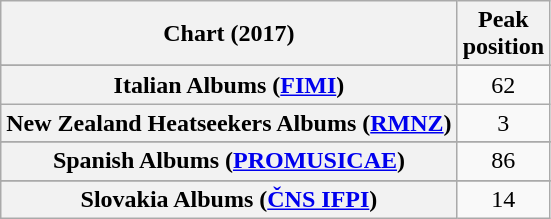<table class="wikitable sortable plainrowheaders" style="text-align:center">
<tr>
<th scope="col">Chart (2017)</th>
<th scope="col">Peak<br> position</th>
</tr>
<tr>
</tr>
<tr>
</tr>
<tr>
</tr>
<tr>
</tr>
<tr>
</tr>
<tr>
</tr>
<tr>
</tr>
<tr>
</tr>
<tr>
</tr>
<tr>
<th scope="row">Italian Albums (<a href='#'>FIMI</a>)</th>
<td>62</td>
</tr>
<tr>
<th scope="row">New Zealand Heatseekers Albums (<a href='#'>RMNZ</a>)</th>
<td>3</td>
</tr>
<tr>
</tr>
<tr>
<th scope="row">Spanish Albums (<a href='#'>PROMUSICAE</a>)</th>
<td>86</td>
</tr>
<tr>
</tr>
<tr>
</tr>
<tr>
</tr>
<tr>
</tr>
<tr>
</tr>
<tr>
</tr>
<tr>
</tr>
<tr>
<th scope="row">Slovakia Albums (<a href='#'>ČNS IFPI</a>)</th>
<td>14</td>
</tr>
</table>
